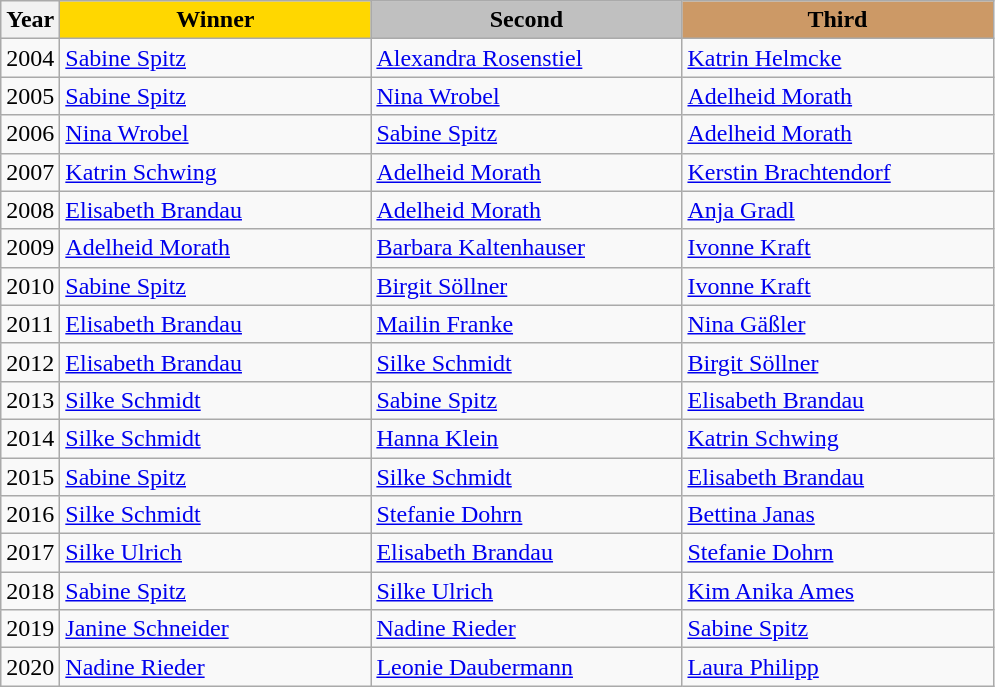<table class="wikitable sortable">
<tr>
<th>Year</th>
<th scope=col colspan=1 style="width:200px; background: gold;">Winner</th>
<th scope=col colspan=1 style="width:200px; background: silver;">Second</th>
<th scope=col colspan=1 style="width:200px; background: #cc9966;">Third</th>
</tr>
<tr>
<td>2004</td>
<td><a href='#'>Sabine Spitz</a></td>
<td><a href='#'>Alexandra Rosenstiel</a></td>
<td><a href='#'>Katrin Helmcke</a></td>
</tr>
<tr>
<td>2005</td>
<td><a href='#'>Sabine Spitz</a></td>
<td><a href='#'>Nina Wrobel</a></td>
<td><a href='#'>Adelheid Morath</a></td>
</tr>
<tr>
<td>2006</td>
<td><a href='#'>Nina Wrobel</a></td>
<td><a href='#'>Sabine Spitz</a></td>
<td><a href='#'>Adelheid Morath</a></td>
</tr>
<tr>
<td>2007</td>
<td><a href='#'>Katrin Schwing</a></td>
<td><a href='#'>Adelheid Morath</a></td>
<td><a href='#'>Kerstin Brachtendorf</a></td>
</tr>
<tr>
<td>2008</td>
<td><a href='#'>Elisabeth Brandau</a></td>
<td><a href='#'>Adelheid Morath</a></td>
<td><a href='#'>Anja Gradl</a></td>
</tr>
<tr>
<td>2009</td>
<td><a href='#'>Adelheid Morath</a></td>
<td><a href='#'>Barbara Kaltenhauser</a></td>
<td><a href='#'>Ivonne Kraft</a></td>
</tr>
<tr>
<td>2010</td>
<td><a href='#'>Sabine Spitz</a></td>
<td><a href='#'>Birgit Söllner</a></td>
<td><a href='#'>Ivonne Kraft</a></td>
</tr>
<tr>
<td>2011</td>
<td><a href='#'>Elisabeth Brandau</a></td>
<td><a href='#'>Mailin Franke</a></td>
<td><a href='#'>Nina Gäßler</a></td>
</tr>
<tr>
<td>2012</td>
<td><a href='#'>Elisabeth Brandau</a></td>
<td><a href='#'>Silke Schmidt</a></td>
<td><a href='#'>Birgit Söllner</a></td>
</tr>
<tr>
<td>2013</td>
<td><a href='#'>Silke Schmidt</a></td>
<td><a href='#'>Sabine Spitz</a></td>
<td><a href='#'>Elisabeth Brandau</a></td>
</tr>
<tr>
<td>2014</td>
<td><a href='#'>Silke Schmidt</a></td>
<td><a href='#'>Hanna Klein</a></td>
<td><a href='#'>Katrin Schwing</a></td>
</tr>
<tr>
<td>2015</td>
<td><a href='#'>Sabine Spitz</a></td>
<td><a href='#'>Silke Schmidt</a></td>
<td><a href='#'>Elisabeth Brandau</a></td>
</tr>
<tr>
<td>2016</td>
<td><a href='#'>Silke Schmidt</a></td>
<td><a href='#'>Stefanie Dohrn</a></td>
<td><a href='#'>Bettina Janas</a></td>
</tr>
<tr>
<td>2017</td>
<td><a href='#'>Silke Ulrich</a></td>
<td><a href='#'>Elisabeth Brandau</a></td>
<td><a href='#'>Stefanie Dohrn</a></td>
</tr>
<tr>
<td>2018</td>
<td><a href='#'>Sabine Spitz</a></td>
<td><a href='#'>Silke Ulrich</a></td>
<td><a href='#'>Kim Anika Ames</a></td>
</tr>
<tr>
<td>2019</td>
<td><a href='#'>Janine Schneider</a></td>
<td><a href='#'>Nadine Rieder</a></td>
<td><a href='#'>Sabine Spitz </a></td>
</tr>
<tr>
<td>2020</td>
<td><a href='#'>Nadine Rieder</a></td>
<td><a href='#'>Leonie Daubermann</a></td>
<td><a href='#'>Laura Philipp</a></td>
</tr>
</table>
